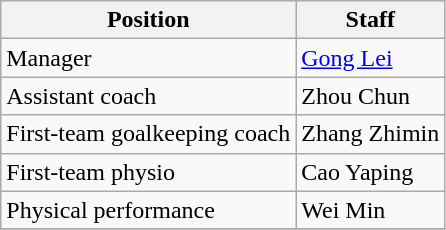<table class="wikitable">
<tr>
<th scope="col">Position</th>
<th scope="col">Staff</th>
</tr>
<tr>
<td>Manager</td>
<td> <a href='#'>Gong Lei</a></td>
</tr>
<tr>
<td>Assistant coach</td>
<td> Zhou Chun</td>
</tr>
<tr>
<td>First-team goalkeeping coach</td>
<td> Zhang Zhimin</td>
</tr>
<tr>
<td>First-team physio</td>
<td> Cao Yaping</td>
</tr>
<tr>
<td>Physical performance</td>
<td> Wei Min</td>
</tr>
<tr>
</tr>
</table>
